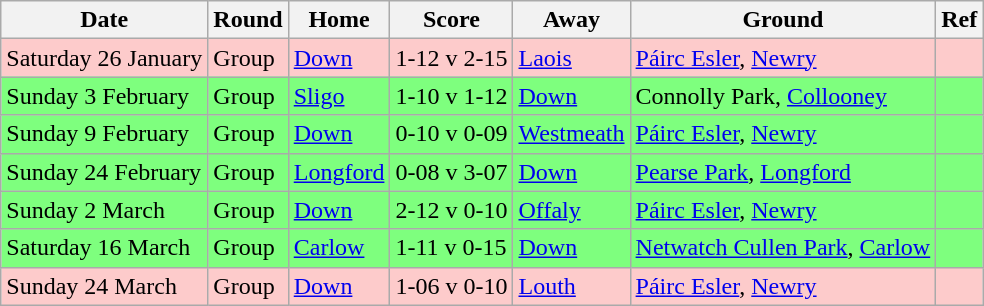<table class="wikitable">
<tr>
<th>Date</th>
<th>Round</th>
<th>Home</th>
<th>Score</th>
<th>Away</th>
<th>Ground</th>
<th>Ref</th>
</tr>
<tr style="background:#fdcbcb;">
<td>Saturday 26 January</td>
<td>Group</td>
<td><a href='#'>Down</a></td>
<td>1-12 v 2-15</td>
<td><a href='#'>Laois</a></td>
<td><a href='#'>Páirc Esler</a>, <a href='#'>Newry</a></td>
<td></td>
</tr>
<tr style="background:#7eff7e;">
<td>Sunday 3 February</td>
<td>Group</td>
<td><a href='#'>Sligo</a></td>
<td>1-10 v 1-12</td>
<td><a href='#'>Down</a></td>
<td>Connolly Park, <a href='#'>Collooney</a></td>
<td></td>
</tr>
<tr style="background:#7eff7e;">
<td>Sunday 9 February</td>
<td>Group</td>
<td><a href='#'>Down</a></td>
<td>0-10 v 0-09</td>
<td><a href='#'>Westmeath</a></td>
<td><a href='#'>Páirc Esler</a>, <a href='#'>Newry</a></td>
<td></td>
</tr>
<tr style="background:#7eff7e;">
<td>Sunday 24 February</td>
<td>Group</td>
<td><a href='#'>Longford</a></td>
<td>0-08 v 3-07</td>
<td><a href='#'>Down</a></td>
<td><a href='#'>Pearse Park</a>, <a href='#'>Longford</a></td>
<td></td>
</tr>
<tr style="background:#7eff7e;">
<td>Sunday 2 March</td>
<td>Group</td>
<td><a href='#'>Down</a></td>
<td>2-12 v 0-10</td>
<td><a href='#'>Offaly</a></td>
<td><a href='#'>Páirc Esler</a>, <a href='#'>Newry</a></td>
<td></td>
</tr>
<tr style="background:#7eff7e;">
<td>Saturday 16 March</td>
<td>Group</td>
<td><a href='#'>Carlow</a></td>
<td>1-11 v 0-15</td>
<td><a href='#'>Down</a></td>
<td><a href='#'>Netwatch Cullen Park</a>, <a href='#'>Carlow</a></td>
<td></td>
</tr>
<tr style="background:#fdcbcb;">
<td>Sunday 24 March</td>
<td>Group</td>
<td><a href='#'>Down</a></td>
<td>1-06 v 0-10</td>
<td><a href='#'>Louth</a></td>
<td><a href='#'>Páirc Esler</a>, <a href='#'>Newry</a></td>
<td></td>
</tr>
</table>
